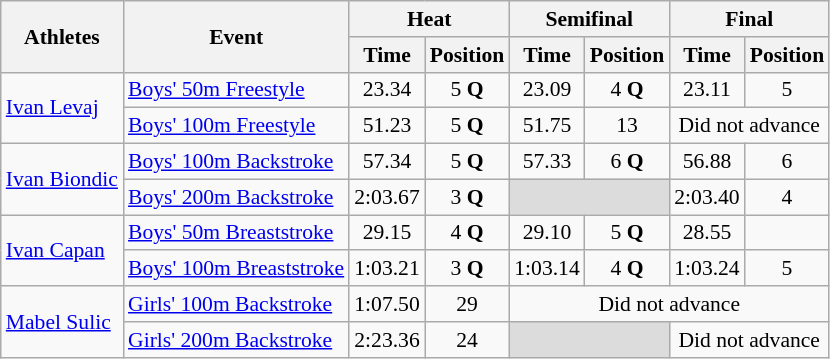<table class="wikitable" border="1" style="font-size:90%">
<tr>
<th rowspan=2>Athletes</th>
<th rowspan=2>Event</th>
<th colspan=2>Heat</th>
<th colspan=2>Semifinal</th>
<th colspan=2>Final</th>
</tr>
<tr>
<th>Time</th>
<th>Position</th>
<th>Time</th>
<th>Position</th>
<th>Time</th>
<th>Position</th>
</tr>
<tr>
<td rowspan=2><a href='#'>Ivan Levaj</a></td>
<td><a href='#'>Boys' 50m Freestyle</a></td>
<td align=center>23.34</td>
<td align=center>5 <strong>Q</strong></td>
<td align=center>23.09</td>
<td align=center>4 <strong>Q</strong></td>
<td align=center>23.11</td>
<td align=center>5</td>
</tr>
<tr>
<td><a href='#'>Boys' 100m Freestyle</a></td>
<td align=center>51.23</td>
<td align=center>5 <strong>Q</strong></td>
<td align=center>51.75</td>
<td align=center>13</td>
<td colspan="2" align=center>Did not advance</td>
</tr>
<tr>
<td rowspan=2><a href='#'>Ivan Biondic</a></td>
<td><a href='#'>Boys' 100m Backstroke</a></td>
<td align=center>57.34</td>
<td align=center>5 <strong>Q</strong></td>
<td align=center>57.33</td>
<td align=center>6 <strong>Q</strong></td>
<td align=center>56.88</td>
<td align=center>6</td>
</tr>
<tr>
<td><a href='#'>Boys' 200m Backstroke</a></td>
<td align=center>2:03.67</td>
<td align=center>3 <strong>Q</strong></td>
<td colspan=2 bgcolor=#DCDCDC></td>
<td align=center>2:03.40</td>
<td align=center>4</td>
</tr>
<tr>
<td rowspan=2><a href='#'>Ivan Capan</a></td>
<td><a href='#'>Boys' 50m Breaststroke</a></td>
<td align=center>29.15</td>
<td align=center>4 <strong>Q</strong></td>
<td align=center>29.10</td>
<td align=center>5 <strong>Q</strong></td>
<td align=center>28.55</td>
<td align=center></td>
</tr>
<tr>
<td><a href='#'>Boys' 100m Breaststroke</a></td>
<td align=center>1:03.21</td>
<td align=center>3 <strong>Q</strong></td>
<td align=center>1:03.14</td>
<td align=center>4 <strong>Q</strong></td>
<td align=center>1:03.24</td>
<td align=center>5</td>
</tr>
<tr>
<td rowspan=2><a href='#'>Mabel Sulic</a></td>
<td><a href='#'>Girls' 100m Backstroke</a></td>
<td align=center>1:07.50</td>
<td align=center>29</td>
<td colspan="4" align=center>Did not advance</td>
</tr>
<tr>
<td><a href='#'>Girls' 200m Backstroke</a></td>
<td align=center>2:23.36</td>
<td align=center>24</td>
<td colspan=2 bgcolor=#DCDCDC></td>
<td colspan="2" align=center>Did not advance</td>
</tr>
</table>
